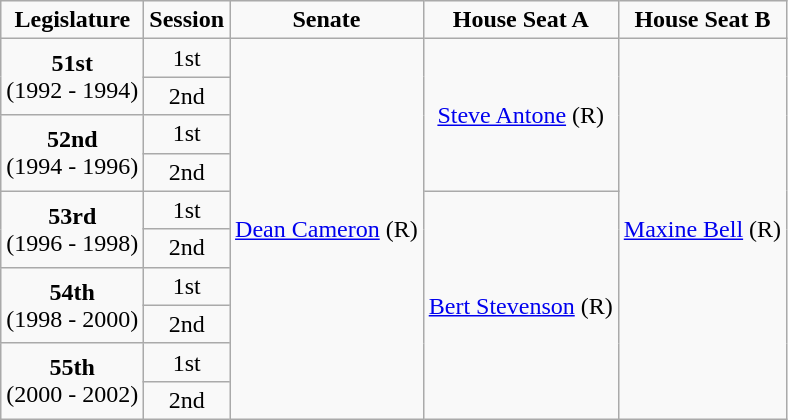<table class=wikitable style="text-align:center">
<tr>
<td><strong>Legislature</strong></td>
<td><strong>Session</strong></td>
<td><strong>Senate</strong></td>
<td><strong>House Seat A</strong></td>
<td><strong>House Seat B</strong></td>
</tr>
<tr>
<td rowspan="2" colspan="1" style="text-align: center;"><strong>51st</strong> <br> (1992 - 1994)</td>
<td>1st</td>
<td rowspan="10" colspan="1" style="text-align: center;" ><a href='#'>Dean Cameron</a> (R)</td>
<td rowspan="4" colspan="1" style="text-align: center;" ><a href='#'>Steve Antone</a> (R)</td>
<td rowspan="10" colspan="1" style="text-align: center;" ><a href='#'>Maxine Bell</a> (R)</td>
</tr>
<tr>
<td>2nd</td>
</tr>
<tr>
<td rowspan="2" colspan="1" style="text-align: center;"><strong>52nd</strong> <br> (1994 - 1996)</td>
<td>1st</td>
</tr>
<tr>
<td>2nd</td>
</tr>
<tr>
<td rowspan="2" colspan="1" style="text-align: center;"><strong>53rd</strong> <br> (1996 - 1998)</td>
<td>1st</td>
<td rowspan="6" colspan="1" style="text-align: center;" ><a href='#'>Bert Stevenson</a> (R)</td>
</tr>
<tr>
<td>2nd</td>
</tr>
<tr>
<td rowspan="2" colspan="1" style="text-align: center;"><strong>54th</strong> <br> (1998 - 2000)</td>
<td>1st</td>
</tr>
<tr>
<td>2nd</td>
</tr>
<tr>
<td rowspan="2" colspan="1" style="text-align: center;"><strong>55th</strong> <br> (2000 - 2002)</td>
<td>1st</td>
</tr>
<tr>
<td>2nd</td>
</tr>
</table>
